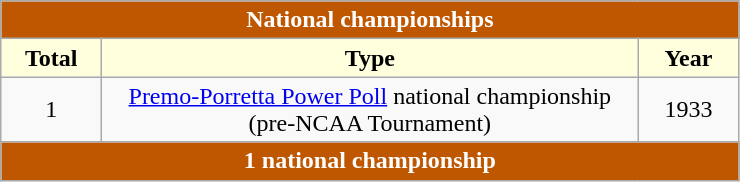<table class="wikitable" style="text-align:center"; border="1";>
<tr>
<th colspan=8 style="background: #BF5700; color:white">National championships</th>
</tr>
<tr>
<th style="width:60px; background: #ffffdd; text-align:center">Total</th>
<th style="width:350px; background: #ffffdd; text-align:center">Type</th>
<th style="width:60px; background: #ffffdd; text-align:center">Year</th>
</tr>
<tr style="text-align:center">
<td>1</td>
<td><a href='#'>Premo-Porretta Power Poll</a> national championship<br>(pre-NCAA Tournament)</td>
<td>1933</td>
</tr>
<tr style="text-align:center">
<th colspan=3 style="background: #BF5700; color:white">1 national championship</th>
</tr>
</table>
